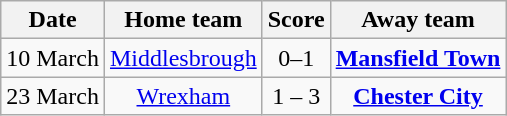<table class="wikitable" style="text-align: center">
<tr>
<th>Date</th>
<th>Home team</th>
<th>Score</th>
<th>Away team</th>
</tr>
<tr>
<td>10 March</td>
<td><a href='#'>Middlesbrough</a></td>
<td>0–1</td>
<td><strong><a href='#'>Mansfield Town</a></strong></td>
</tr>
<tr>
<td>23 March</td>
<td><a href='#'>Wrexham</a></td>
<td>1 – 3</td>
<td><strong><a href='#'>Chester City</a></strong></td>
</tr>
</table>
